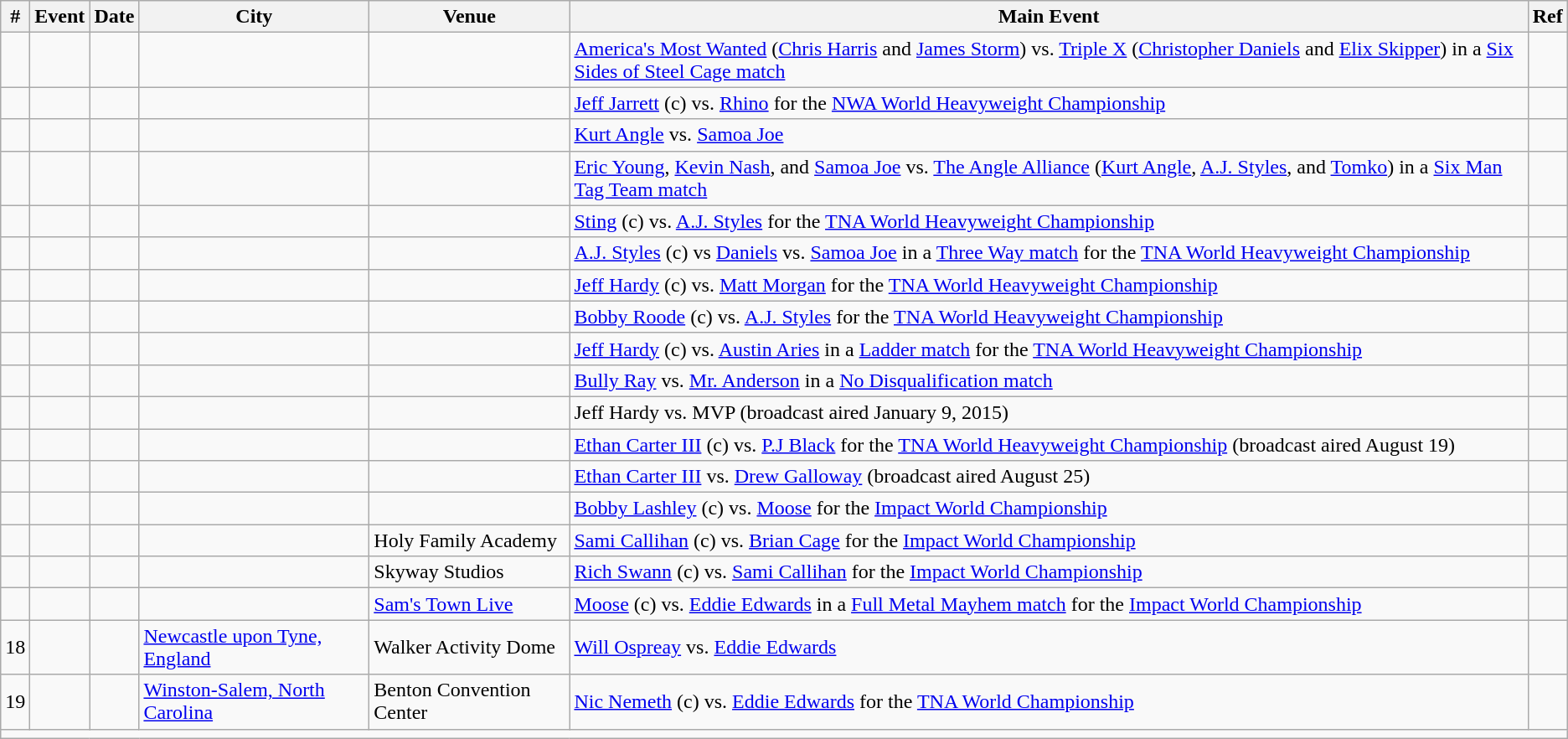<table class="wikitable sortable" align="center">
<tr>
<th>#</th>
<th>Event</th>
<th>Date</th>
<th>City</th>
<th>Venue</th>
<th>Main Event</th>
<th>Ref</th>
</tr>
<tr>
<td></td>
<td></td>
<td></td>
<td></td>
<td></td>
<td align="left"><a href='#'>America's Most Wanted</a> (<a href='#'>Chris Harris</a> and <a href='#'>James Storm</a>) vs. <a href='#'>Triple X</a> (<a href='#'>Christopher Daniels</a> and <a href='#'>Elix Skipper</a>) in a <a href='#'>Six Sides of Steel Cage match</a></td>
<td></td>
</tr>
<tr>
<td></td>
<td></td>
<td></td>
<td></td>
<td></td>
<td align="left"><a href='#'>Jeff Jarrett</a> (c) vs. <a href='#'>Rhino</a> for the <a href='#'>NWA World Heavyweight Championship</a></td>
<td></td>
</tr>
<tr>
<td></td>
<td></td>
<td></td>
<td></td>
<td></td>
<td align="left"><a href='#'>Kurt Angle</a> vs. <a href='#'>Samoa Joe</a></td>
<td></td>
</tr>
<tr>
<td></td>
<td></td>
<td></td>
<td></td>
<td></td>
<td align="left"><a href='#'>Eric Young</a>, <a href='#'>Kevin Nash</a>, and <a href='#'>Samoa Joe</a> vs. <a href='#'>The Angle Alliance</a> (<a href='#'>Kurt Angle</a>, <a href='#'>A.J. Styles</a>, and <a href='#'>Tomko</a>) in a <a href='#'>Six Man Tag Team match</a></td>
<td></td>
</tr>
<tr>
<td></td>
<td></td>
<td></td>
<td></td>
<td></td>
<td align="left"><a href='#'>Sting</a> (c) vs. <a href='#'>A.J. Styles</a> for the <a href='#'>TNA World Heavyweight Championship</a></td>
<td></td>
</tr>
<tr>
<td></td>
<td></td>
<td></td>
<td></td>
<td></td>
<td align="left"><a href='#'>A.J. Styles</a> (c) vs <a href='#'>Daniels</a> vs. <a href='#'>Samoa Joe</a> in a <a href='#'>Three Way match</a> for the <a href='#'>TNA World Heavyweight Championship</a></td>
<td></td>
</tr>
<tr>
<td></td>
<td></td>
<td></td>
<td></td>
<td></td>
<td align="left"><a href='#'>Jeff Hardy</a> (c) vs. <a href='#'>Matt Morgan</a> for the <a href='#'>TNA World Heavyweight Championship</a></td>
<td></td>
</tr>
<tr>
<td></td>
<td></td>
<td></td>
<td></td>
<td></td>
<td align="left"><a href='#'>Bobby Roode</a> (c) vs. <a href='#'>A.J. Styles</a> for the <a href='#'>TNA World Heavyweight Championship</a></td>
<td></td>
</tr>
<tr>
<td></td>
<td></td>
<td></td>
<td></td>
<td></td>
<td align="left"><a href='#'>Jeff Hardy</a> (c) vs. <a href='#'>Austin Aries</a> in a <a href='#'>Ladder match</a> for the <a href='#'>TNA World Heavyweight Championship</a></td>
<td></td>
</tr>
<tr>
<td></td>
<td></td>
<td></td>
<td></td>
<td></td>
<td align="left"><a href='#'>Bully Ray</a> vs. <a href='#'>Mr. Anderson</a> in a <a href='#'>No Disqualification match</a></td>
<td></td>
</tr>
<tr>
<td></td>
<td></td>
<td></td>
<td></td>
<td></td>
<td align="left">Jeff Hardy vs. MVP (broadcast aired January 9, 2015)</td>
<td></td>
</tr>
<tr>
<td></td>
<td></td>
<td></td>
<td></td>
<td></td>
<td><a href='#'>Ethan Carter III</a> (c) vs. <a href='#'>P.J Black</a> for the <a href='#'>TNA World Heavyweight Championship</a> (broadcast aired August 19)</td>
<td></td>
</tr>
<tr>
<td></td>
<td></td>
<td></td>
<td></td>
<td></td>
<td><a href='#'>Ethan Carter III</a> vs. <a href='#'>Drew Galloway</a> (broadcast aired August 25)</td>
<td></td>
</tr>
<tr>
<td></td>
<td></td>
<td></td>
<td></td>
<td></td>
<td align="left"><a href='#'>Bobby Lashley</a> (c) vs. <a href='#'>Moose</a> for the <a href='#'>Impact World Championship</a></td>
<td></td>
</tr>
<tr>
<td></td>
<td></td>
<td></td>
<td></td>
<td>Holy Family Academy</td>
<td><a href='#'>Sami Callihan</a> (c) vs. <a href='#'>Brian Cage</a> for the <a href='#'>Impact World Championship</a></td>
<td></td>
</tr>
<tr>
<td></td>
<td></td>
<td></td>
<td></td>
<td>Skyway Studios</td>
<td><a href='#'>Rich Swann</a> (c) vs. <a href='#'>Sami Callihan</a> for the <a href='#'>Impact World Championship</a></td>
<td></td>
</tr>
<tr>
<td></td>
<td></td>
<td></td>
<td></td>
<td><a href='#'>Sam's Town Live</a></td>
<td><a href='#'>Moose</a> (c) vs. <a href='#'>Eddie Edwards</a> in a <a href='#'>Full Metal Mayhem match</a> for the <a href='#'>Impact World Championship</a></td>
<td></td>
</tr>
<tr>
<td>18</td>
<td></td>
<td></td>
<td><a href='#'>Newcastle upon Tyne, England</a></td>
<td>Walker Activity Dome</td>
<td><a href='#'>Will Ospreay</a> vs. <a href='#'>Eddie Edwards</a></td>
<td></td>
</tr>
<tr>
<td>19</td>
<td></td>
<td></td>
<td><a href='#'>Winston-Salem, North Carolina</a></td>
<td>Benton Convention Center</td>
<td><a href='#'>Nic Nemeth</a> (c) vs. <a href='#'>Eddie Edwards</a> for the <a href='#'>TNA World Championship</a></td>
<td></td>
</tr>
<tr>
<td colspan="7"></td>
</tr>
</table>
